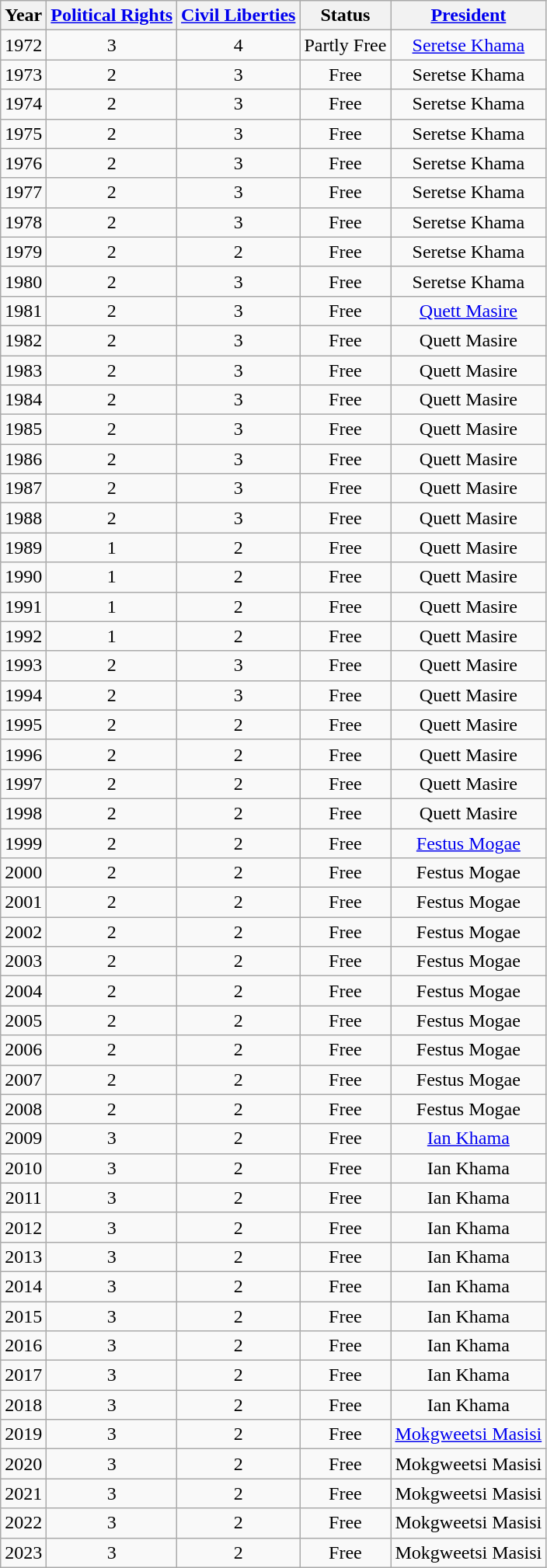<table class="wikitable sortable" style="text-align: center">
<tr>
<th scope="col">Year</th>
<th scope="col"><a href='#'>Political Rights</a></th>
<th scope="col"><a href='#'>Civil Liberties</a></th>
<th scope="col">Status</th>
<th scope="col"><a href='#'>President</a></th>
</tr>
<tr>
<td>1972</td>
<td>3</td>
<td>4</td>
<td>Partly Free</td>
<td><a href='#'>Seretse Khama</a></td>
</tr>
<tr>
<td>1973</td>
<td>2</td>
<td>3</td>
<td>Free</td>
<td>Seretse Khama</td>
</tr>
<tr>
<td>1974</td>
<td>2</td>
<td>3</td>
<td>Free</td>
<td>Seretse Khama</td>
</tr>
<tr>
<td>1975</td>
<td>2</td>
<td>3</td>
<td>Free</td>
<td>Seretse Khama</td>
</tr>
<tr>
<td>1976</td>
<td>2</td>
<td>3</td>
<td>Free</td>
<td>Seretse Khama</td>
</tr>
<tr>
<td>1977</td>
<td>2</td>
<td>3</td>
<td>Free</td>
<td>Seretse Khama</td>
</tr>
<tr>
<td>1978</td>
<td>2</td>
<td>3</td>
<td>Free</td>
<td>Seretse Khama</td>
</tr>
<tr>
<td>1979</td>
<td>2</td>
<td>2</td>
<td>Free</td>
<td>Seretse Khama</td>
</tr>
<tr>
<td>1980</td>
<td>2</td>
<td>3</td>
<td>Free</td>
<td>Seretse Khama</td>
</tr>
<tr>
<td>1981</td>
<td>2</td>
<td>3</td>
<td>Free</td>
<td><a href='#'>Quett Masire</a></td>
</tr>
<tr>
<td>1982</td>
<td>2</td>
<td>3</td>
<td>Free</td>
<td>Quett Masire</td>
</tr>
<tr>
<td>1983</td>
<td>2</td>
<td>3</td>
<td>Free</td>
<td>Quett Masire</td>
</tr>
<tr>
<td>1984</td>
<td>2</td>
<td>3</td>
<td>Free</td>
<td>Quett Masire</td>
</tr>
<tr>
<td>1985</td>
<td>2</td>
<td>3</td>
<td>Free</td>
<td>Quett Masire</td>
</tr>
<tr>
<td>1986</td>
<td>2</td>
<td>3</td>
<td>Free</td>
<td>Quett Masire</td>
</tr>
<tr>
<td>1987</td>
<td>2</td>
<td>3</td>
<td>Free</td>
<td>Quett Masire</td>
</tr>
<tr>
<td>1988</td>
<td>2</td>
<td>3</td>
<td>Free</td>
<td>Quett Masire</td>
</tr>
<tr>
<td>1989</td>
<td>1</td>
<td>2</td>
<td>Free</td>
<td>Quett Masire</td>
</tr>
<tr>
<td>1990</td>
<td>1</td>
<td>2</td>
<td>Free</td>
<td>Quett Masire</td>
</tr>
<tr>
<td>1991</td>
<td>1</td>
<td>2</td>
<td>Free</td>
<td>Quett Masire</td>
</tr>
<tr>
<td>1992</td>
<td>1</td>
<td>2</td>
<td>Free</td>
<td>Quett Masire</td>
</tr>
<tr>
<td>1993</td>
<td>2</td>
<td>3</td>
<td>Free</td>
<td>Quett Masire</td>
</tr>
<tr>
<td>1994</td>
<td>2</td>
<td>3</td>
<td>Free</td>
<td>Quett Masire</td>
</tr>
<tr>
<td>1995</td>
<td>2</td>
<td>2</td>
<td>Free</td>
<td>Quett Masire</td>
</tr>
<tr>
<td>1996</td>
<td>2</td>
<td>2</td>
<td>Free</td>
<td>Quett Masire</td>
</tr>
<tr>
<td>1997</td>
<td>2</td>
<td>2</td>
<td>Free</td>
<td>Quett Masire</td>
</tr>
<tr>
<td>1998</td>
<td>2</td>
<td>2</td>
<td>Free</td>
<td>Quett Masire</td>
</tr>
<tr>
<td>1999</td>
<td>2</td>
<td>2</td>
<td>Free</td>
<td><a href='#'>Festus Mogae</a></td>
</tr>
<tr>
<td>2000</td>
<td>2</td>
<td>2</td>
<td>Free</td>
<td>Festus Mogae</td>
</tr>
<tr>
<td>2001</td>
<td>2</td>
<td>2</td>
<td>Free</td>
<td>Festus Mogae</td>
</tr>
<tr>
<td>2002</td>
<td>2</td>
<td>2</td>
<td>Free</td>
<td>Festus Mogae</td>
</tr>
<tr>
<td>2003</td>
<td>2</td>
<td>2</td>
<td>Free</td>
<td>Festus Mogae</td>
</tr>
<tr>
<td>2004</td>
<td>2</td>
<td>2</td>
<td>Free</td>
<td>Festus Mogae</td>
</tr>
<tr>
<td>2005</td>
<td>2</td>
<td>2</td>
<td>Free</td>
<td>Festus Mogae</td>
</tr>
<tr>
<td>2006</td>
<td>2</td>
<td>2</td>
<td>Free</td>
<td>Festus Mogae</td>
</tr>
<tr>
<td>2007</td>
<td>2</td>
<td>2</td>
<td>Free</td>
<td>Festus Mogae</td>
</tr>
<tr>
<td>2008</td>
<td>2</td>
<td>2</td>
<td>Free</td>
<td>Festus Mogae</td>
</tr>
<tr>
<td>2009</td>
<td>3</td>
<td>2</td>
<td>Free</td>
<td><a href='#'>Ian Khama</a></td>
</tr>
<tr>
<td>2010</td>
<td>3</td>
<td>2</td>
<td>Free</td>
<td>Ian Khama</td>
</tr>
<tr>
<td>2011</td>
<td>3</td>
<td>2</td>
<td>Free</td>
<td>Ian Khama</td>
</tr>
<tr>
<td>2012</td>
<td>3</td>
<td>2</td>
<td>Free</td>
<td>Ian Khama</td>
</tr>
<tr>
<td>2013</td>
<td>3</td>
<td>2</td>
<td>Free</td>
<td>Ian Khama</td>
</tr>
<tr>
<td>2014</td>
<td>3</td>
<td>2</td>
<td>Free</td>
<td>Ian Khama</td>
</tr>
<tr>
<td>2015</td>
<td>3</td>
<td>2</td>
<td>Free</td>
<td>Ian Khama</td>
</tr>
<tr>
<td>2016</td>
<td>3</td>
<td>2</td>
<td>Free</td>
<td>Ian Khama</td>
</tr>
<tr>
<td>2017</td>
<td>3</td>
<td>2</td>
<td>Free</td>
<td>Ian Khama</td>
</tr>
<tr>
<td>2018</td>
<td>3</td>
<td>2</td>
<td>Free</td>
<td>Ian Khama</td>
</tr>
<tr>
<td>2019</td>
<td>3</td>
<td>2</td>
<td>Free</td>
<td><a href='#'>Mokgweetsi Masisi</a></td>
</tr>
<tr>
<td>2020</td>
<td>3</td>
<td>2</td>
<td>Free</td>
<td>Mokgweetsi Masisi</td>
</tr>
<tr>
<td>2021</td>
<td>3</td>
<td>2</td>
<td>Free</td>
<td>Mokgweetsi Masisi</td>
</tr>
<tr>
<td>2022</td>
<td>3</td>
<td>2</td>
<td>Free</td>
<td>Mokgweetsi Masisi</td>
</tr>
<tr>
<td>2023</td>
<td>3</td>
<td>2</td>
<td>Free</td>
<td>Mokgweetsi Masisi</td>
</tr>
</table>
